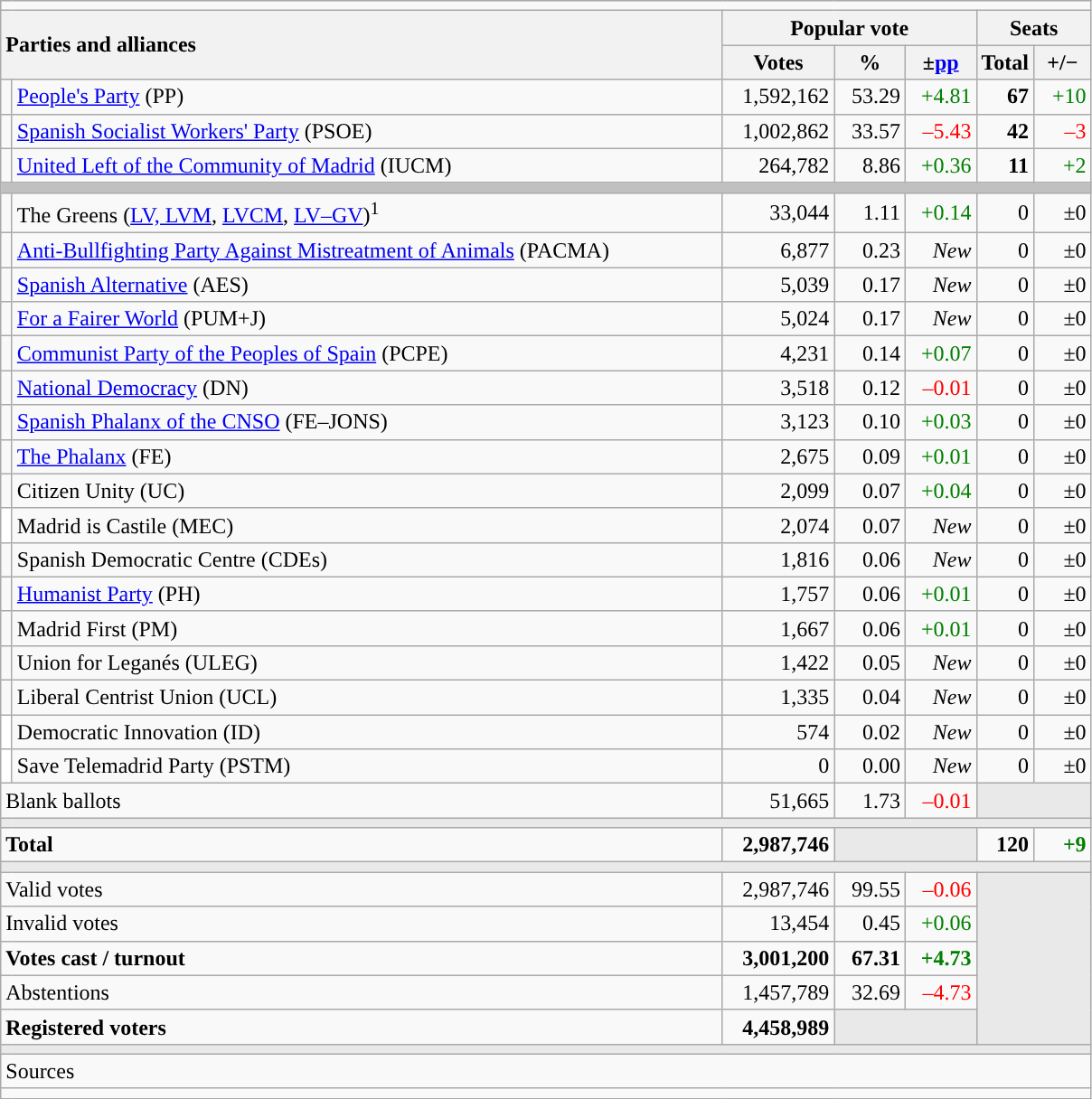<table class="wikitable" style="text-align:right;">
<tr>
<td colspan="7"></td>
</tr>
<tr>
<th style="text-align:left;" rowspan="2" colspan="2" width="525">Parties and alliances</th>
<th colspan="3">Popular vote</th>
<th colspan="2">Seats</th>
</tr>
<tr>
<th width="75">Votes</th>
<th width="45">%</th>
<th width="45">±<a href='#'>pp</a></th>
<th width="35">Total</th>
<th width="35">+/−</th>
</tr>
<tr>
<td width="1" style="color:inherit;background:"></td>
<td align="left"><a href='#'>People's Party</a> (PP)</td>
<td>1,592,162</td>
<td>53.29</td>
<td style="color:green;">+4.81</td>
<td><strong>67</strong></td>
<td style="color:green;">+10</td>
</tr>
<tr>
<td style="color:inherit;background:"></td>
<td align="left"><a href='#'>Spanish Socialist Workers' Party</a> (PSOE)</td>
<td>1,002,862</td>
<td>33.57</td>
<td style="color:red;">–5.43</td>
<td><strong>42</strong></td>
<td style="color:red;">–3</td>
</tr>
<tr>
<td style="color:inherit;background:"></td>
<td align="left"><a href='#'>United Left of the Community of Madrid</a> (IUCM)</td>
<td>264,782</td>
<td>8.86</td>
<td style="color:green;">+0.36</td>
<td><strong>11</strong></td>
<td style="color:green;">+2</td>
</tr>
<tr>
<td colspan="7" bgcolor="#C0C0C0"></td>
</tr>
<tr>
<td style="color:inherit;background:"></td>
<td align="left">The Greens (<a href='#'>LV, LVM</a>, <a href='#'>LVCM</a>, <a href='#'>LV–GV</a>)<sup>1</sup></td>
<td>33,044</td>
<td>1.11</td>
<td style="color:green;">+0.14</td>
<td>0</td>
<td>±0</td>
</tr>
<tr>
<td style="color:inherit;background:"></td>
<td align="left"><a href='#'>Anti-Bullfighting Party Against Mistreatment of Animals</a> (PACMA)</td>
<td>6,877</td>
<td>0.23</td>
<td><em>New</em></td>
<td>0</td>
<td>±0</td>
</tr>
<tr>
<td style="color:inherit;background:"></td>
<td align="left"><a href='#'>Spanish Alternative</a> (AES)</td>
<td>5,039</td>
<td>0.17</td>
<td><em>New</em></td>
<td>0</td>
<td>±0</td>
</tr>
<tr>
<td style="color:inherit;background:"></td>
<td align="left"><a href='#'>For a Fairer World</a> (PUM+J)</td>
<td>5,024</td>
<td>0.17</td>
<td><em>New</em></td>
<td>0</td>
<td>±0</td>
</tr>
<tr>
<td style="color:inherit;background:"></td>
<td align="left"><a href='#'>Communist Party of the Peoples of Spain</a> (PCPE)</td>
<td>4,231</td>
<td>0.14</td>
<td style="color:green;">+0.07</td>
<td>0</td>
<td>±0</td>
</tr>
<tr>
<td style="color:inherit;background:"></td>
<td align="left"><a href='#'>National Democracy</a> (DN)</td>
<td>3,518</td>
<td>0.12</td>
<td style="color:red;">–0.01</td>
<td>0</td>
<td>±0</td>
</tr>
<tr>
<td style="color:inherit;background:"></td>
<td align="left"><a href='#'>Spanish Phalanx of the CNSO</a> (FE–JONS)</td>
<td>3,123</td>
<td>0.10</td>
<td style="color:green;">+0.03</td>
<td>0</td>
<td>±0</td>
</tr>
<tr>
<td style="color:inherit;background:"></td>
<td align="left"><a href='#'>The Phalanx</a> (FE)</td>
<td>2,675</td>
<td>0.09</td>
<td style="color:green;">+0.01</td>
<td>0</td>
<td>±0</td>
</tr>
<tr>
<td style="color:inherit;background:"></td>
<td align="left">Citizen Unity (UC)</td>
<td>2,099</td>
<td>0.07</td>
<td style="color:green;">+0.04</td>
<td>0</td>
<td>±0</td>
</tr>
<tr>
<td bgcolor="white"></td>
<td align="left">Madrid is Castile (MEC)</td>
<td>2,074</td>
<td>0.07</td>
<td><em>New</em></td>
<td>0</td>
<td>±0</td>
</tr>
<tr>
<td style="color:inherit;background:"></td>
<td align="left">Spanish Democratic Centre (CDEs)</td>
<td>1,816</td>
<td>0.06</td>
<td><em>New</em></td>
<td>0</td>
<td>±0</td>
</tr>
<tr>
<td style="color:inherit;background:"></td>
<td align="left"><a href='#'>Humanist Party</a> (PH)</td>
<td>1,757</td>
<td>0.06</td>
<td style="color:green;">+0.01</td>
<td>0</td>
<td>±0</td>
</tr>
<tr>
<td style="color:inherit;background:"></td>
<td align="left">Madrid First (PM)</td>
<td>1,667</td>
<td>0.06</td>
<td style="color:green;">+0.01</td>
<td>0</td>
<td>±0</td>
</tr>
<tr>
<td style="color:inherit;background:"></td>
<td align="left">Union for Leganés (ULEG)</td>
<td>1,422</td>
<td>0.05</td>
<td><em>New</em></td>
<td>0</td>
<td>±0</td>
</tr>
<tr>
<td style="color:inherit;background:"></td>
<td align="left">Liberal Centrist Union (UCL)</td>
<td>1,335</td>
<td>0.04</td>
<td><em>New</em></td>
<td>0</td>
<td>±0</td>
</tr>
<tr>
<td bgcolor="white"></td>
<td align="left">Democratic Innovation (ID)</td>
<td>574</td>
<td>0.02</td>
<td><em>New</em></td>
<td>0</td>
<td>±0</td>
</tr>
<tr>
<td bgcolor="white"></td>
<td align="left">Save Telemadrid Party (PSTM)</td>
<td>0</td>
<td>0.00</td>
<td><em>New</em></td>
<td>0</td>
<td>±0</td>
</tr>
<tr>
<td align="left" colspan="2">Blank ballots</td>
<td>51,665</td>
<td>1.73</td>
<td style="color:red;">–0.01</td>
<td bgcolor="#E9E9E9" colspan="2"></td>
</tr>
<tr>
<td colspan="7" bgcolor="#E9E9E9"></td>
</tr>
<tr style="font-weight:bold;">
<td align="left" colspan="2">Total</td>
<td>2,987,746</td>
<td bgcolor="#E9E9E9" colspan="2"></td>
<td>120</td>
<td style="color:green;">+9</td>
</tr>
<tr>
<td colspan="7" bgcolor="#E9E9E9"></td>
</tr>
<tr>
<td align="left" colspan="2">Valid votes</td>
<td>2,987,746</td>
<td>99.55</td>
<td style="color:red;">–0.06</td>
<td bgcolor="#E9E9E9" colspan="2" rowspan="5"></td>
</tr>
<tr>
<td align="left" colspan="2">Invalid votes</td>
<td>13,454</td>
<td>0.45</td>
<td style="color:green;">+0.06</td>
</tr>
<tr style="font-weight:bold;">
<td align="left" colspan="2">Votes cast / turnout</td>
<td>3,001,200</td>
<td>67.31</td>
<td style="color:green;">+4.73</td>
</tr>
<tr>
<td align="left" colspan="2">Abstentions</td>
<td>1,457,789</td>
<td>32.69</td>
<td style="color:red;">–4.73</td>
</tr>
<tr style="font-weight:bold;">
<td align="left" colspan="2">Registered voters</td>
<td>4,458,989</td>
<td bgcolor="#E9E9E9" colspan="2"></td>
</tr>
<tr>
<td colspan="7" bgcolor="#E9E9E9"></td>
</tr>
<tr>
<td align="left" colspan="7">Sources</td>
</tr>
<tr>
<td colspan="7" style="text-align:left; max-width:790px;"></td>
</tr>
</table>
